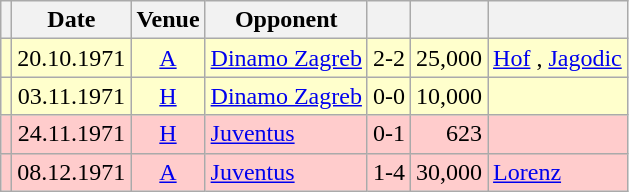<table class="wikitable" Style="text-align: center">
<tr>
<th></th>
<th>Date</th>
<th>Venue</th>
<th>Opponent</th>
<th></th>
<th></th>
<th></th>
</tr>
<tr style="background:#ffc">
<td></td>
<td>20.10.1971</td>
<td><a href='#'>A</a></td>
<td align="left"><a href='#'>Dinamo Zagreb</a> </td>
<td>2-2</td>
<td align="right">25,000</td>
<td align="left"><a href='#'>Hof</a> , <a href='#'>Jagodic</a> </td>
</tr>
<tr style="background:#ffc">
<td></td>
<td>03.11.1971</td>
<td><a href='#'>H</a></td>
<td align="left"><a href='#'>Dinamo Zagreb</a> </td>
<td>0-0</td>
<td align="right">10,000</td>
<td align="left"></td>
</tr>
<tr style="background:#fcc">
<td></td>
<td>24.11.1971</td>
<td><a href='#'>H</a></td>
<td align="left"><a href='#'>Juventus</a> </td>
<td>0-1</td>
<td align="right">623</td>
<td align="left"></td>
</tr>
<tr style="background:#fcc">
<td></td>
<td>08.12.1971</td>
<td><a href='#'>A</a></td>
<td align="left"><a href='#'>Juventus</a> </td>
<td>1-4</td>
<td align="right">30,000</td>
<td align="left"><a href='#'>Lorenz</a> </td>
</tr>
</table>
